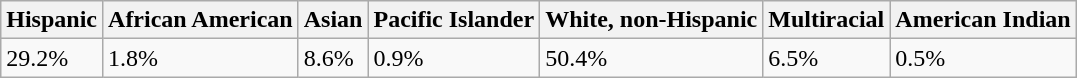<table class="wikitable">
<tr>
<th>Hispanic</th>
<th>African American</th>
<th>Asian</th>
<th>Pacific Islander</th>
<th>White, non-Hispanic</th>
<th>Multiracial</th>
<th>American Indian</th>
</tr>
<tr>
<td>29.2%</td>
<td>1.8%</td>
<td>8.6%</td>
<td>0.9%</td>
<td>50.4%</td>
<td>6.5%</td>
<td>0.5%</td>
</tr>
</table>
